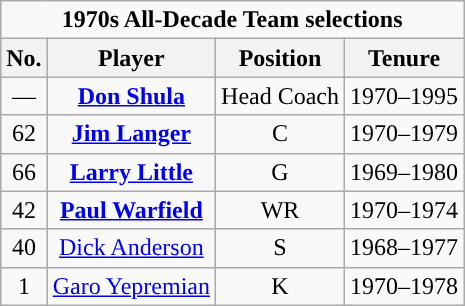<table class="wikitable" style="text-align:center">
<tr>
<td colspan="4"><strong>1970s All-Decade Team selections</strong></td>
</tr>
<tr>
<th>No.</th>
<th>Player</th>
<th>Position</th>
<th>Tenure</th>
</tr>
<tr>
<td>—</td>
<td><strong><a href='#'>Don Shula</a></strong></td>
<td>Head Coach</td>
<td>1970–1995</td>
</tr>
<tr>
<td>62</td>
<td><strong><a href='#'>Jim Langer</a></strong></td>
<td>C</td>
<td>1970–1979</td>
</tr>
<tr>
<td>66</td>
<td><strong><a href='#'>Larry Little</a></strong></td>
<td>G</td>
<td>1969–1980</td>
</tr>
<tr>
<td>42</td>
<td><strong><a href='#'>Paul Warfield</a></strong></td>
<td>WR</td>
<td>1970–1974</td>
</tr>
<tr>
<td>40</td>
<td><a href='#'>Dick Anderson</a></td>
<td>S</td>
<td>1968–1977</td>
</tr>
<tr>
<td>1</td>
<td><a href='#'>Garo Yepremian</a></td>
<td>K</td>
<td>1970–1978</td>
</tr>
</table>
